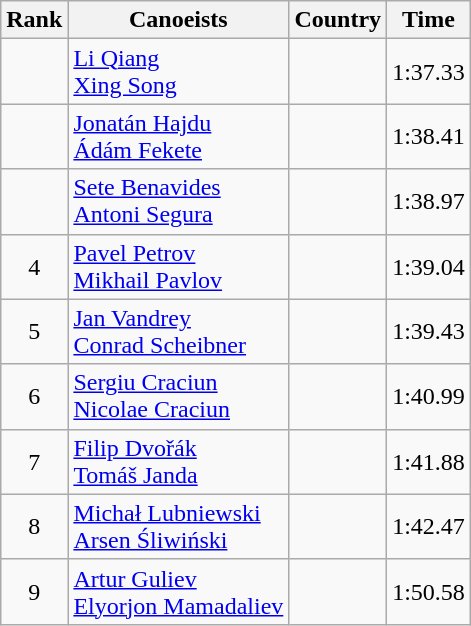<table class="wikitable" style="text-align:center">
<tr>
<th>Rank</th>
<th>Canoeists</th>
<th>Country</th>
<th>Time</th>
</tr>
<tr>
<td></td>
<td align="left"><a href='#'>Li Qiang</a><br><a href='#'>Xing Song</a></td>
<td align="left"></td>
<td>1:37.33</td>
</tr>
<tr>
<td></td>
<td align="left"><a href='#'>Jonatán Hajdu</a><br><a href='#'>Ádám Fekete</a></td>
<td align="left"></td>
<td>1:38.41</td>
</tr>
<tr>
<td></td>
<td align="left"><a href='#'>Sete Benavides</a><br><a href='#'>Antoni Segura</a></td>
<td align="left"></td>
<td>1:38.97</td>
</tr>
<tr>
<td>4</td>
<td align="left"><a href='#'>Pavel Petrov</a><br><a href='#'>Mikhail Pavlov</a></td>
<td align="left"></td>
<td>1:39.04</td>
</tr>
<tr>
<td>5</td>
<td align="left"><a href='#'>Jan Vandrey</a><br><a href='#'>Conrad Scheibner</a></td>
<td align="left"></td>
<td>1:39.43</td>
</tr>
<tr>
<td>6</td>
<td align="left"><a href='#'>Sergiu Craciun</a><br><a href='#'>Nicolae Craciun</a></td>
<td align="left"></td>
<td>1:40.99</td>
</tr>
<tr>
<td>7</td>
<td align="left"><a href='#'>Filip Dvořák</a><br><a href='#'>Tomáš Janda</a></td>
<td align="left"></td>
<td>1:41.88</td>
</tr>
<tr>
<td>8</td>
<td align="left"><a href='#'>Michał Lubniewski</a><br><a href='#'>Arsen Śliwiński</a></td>
<td align="left"></td>
<td>1:42.47</td>
</tr>
<tr>
<td>9</td>
<td align="left"><a href='#'>Artur Guliev</a><br><a href='#'>Elyorjon Mamadaliev</a></td>
<td align="left"></td>
<td>1:50.58</td>
</tr>
</table>
